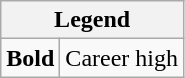<table class="wikitable mw-collapsible mw-collapsed">
<tr>
<th colspan="2">Legend</th>
</tr>
<tr>
<td><strong>Bold</strong></td>
<td>Career high</td>
</tr>
</table>
